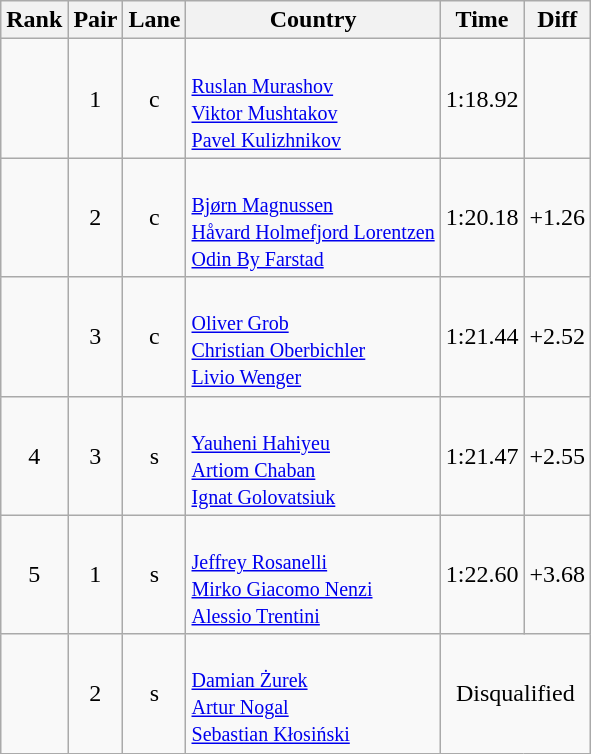<table class="wikitable sortable" style="text-align:center">
<tr>
<th>Rank</th>
<th>Pair</th>
<th>Lane</th>
<th>Country</th>
<th>Time</th>
<th>Diff</th>
</tr>
<tr>
<td></td>
<td>1</td>
<td>c</td>
<td align=left><br><small><a href='#'>Ruslan Murashov</a><br><a href='#'>Viktor Mushtakov</a><br><a href='#'>Pavel Kulizhnikov</a></small></td>
<td>1:18.92</td>
<td></td>
</tr>
<tr>
<td></td>
<td>2</td>
<td>c</td>
<td align=left><br><small><a href='#'>Bjørn Magnussen</a><br><a href='#'>Håvard Holmefjord Lorentzen</a><br><a href='#'>Odin By Farstad</a></small></td>
<td>1:20.18</td>
<td>+1.26</td>
</tr>
<tr>
<td></td>
<td>3</td>
<td>c</td>
<td align=left><br><small><a href='#'>Oliver Grob</a><br><a href='#'>Christian Oberbichler</a><br><a href='#'>Livio Wenger</a></small></td>
<td>1:21.44</td>
<td>+2.52</td>
</tr>
<tr>
<td>4</td>
<td>3</td>
<td>s</td>
<td align=left><br><small><a href='#'>Yauheni Hahiyeu</a><br><a href='#'>Artiom Chaban</a><br><a href='#'>Ignat Golovatsiuk</a></small></td>
<td>1:21.47</td>
<td>+2.55</td>
</tr>
<tr>
<td>5</td>
<td>1</td>
<td>s</td>
<td align=left><br><small><a href='#'>Jeffrey Rosanelli</a><br><a href='#'>Mirko Giacomo Nenzi</a><br><a href='#'>Alessio Trentini</a></small></td>
<td>1:22.60</td>
<td>+3.68</td>
</tr>
<tr>
<td></td>
<td>2</td>
<td>s</td>
<td align=left><br><small><a href='#'>Damian Żurek</a><br><a href='#'>Artur Nogal</a><br><a href='#'>Sebastian Kłosiński</a></small></td>
<td colspan=2>Disqualified</td>
</tr>
</table>
